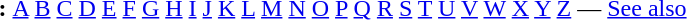<table id="toc" border="0">
<tr>
<th>:</th>
<td><a href='#'>A</a> <a href='#'>B</a> <a href='#'>C</a> <a href='#'>D</a> <a href='#'>E</a> <a href='#'>F</a> <a href='#'>G</a> <a href='#'>H</a> <a href='#'>I</a> <a href='#'>J</a> <a href='#'>K</a> <a href='#'>L</a> <a href='#'>M</a> <a href='#'>N</a> <a href='#'>O</a> <a href='#'>P</a> <a href='#'>Q</a> <a href='#'>R</a> <a href='#'>S</a> <a href='#'>T</a> <a href='#'>U</a> <a href='#'>V</a> <a href='#'>W</a> <a href='#'>X</a> <a href='#'>Y</a>  <a href='#'>Z</a> — <a href='#'>See also</a></td>
</tr>
</table>
